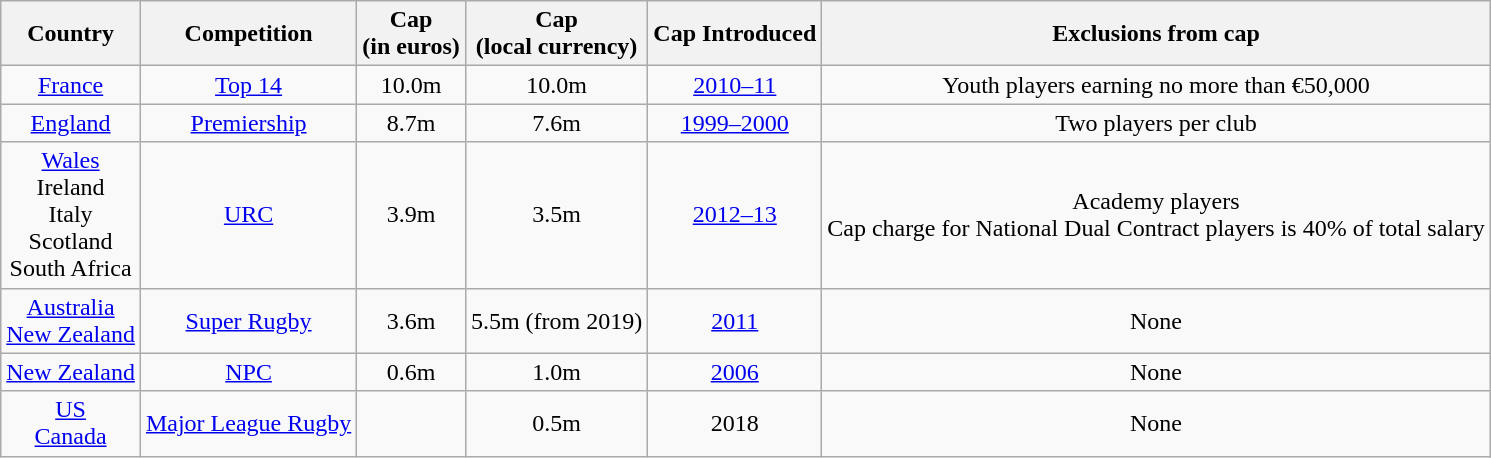<table class="wikitable sortable" style="text-align: center;">
<tr>
<th>Country</th>
<th>Competition</th>
<th>Cap <br> (in euros)</th>
<th>Cap <br> (local currency)</th>
<th>Cap Introduced</th>
<th>Exclusions from cap</th>
</tr>
<tr>
<td><a href='#'>France</a></td>
<td><a href='#'>Top 14</a></td>
<td>10.0m</td>
<td>10.0m</td>
<td><a href='#'>2010–11</a></td>
<td>Youth players earning no more than €50,000</td>
</tr>
<tr>
<td><a href='#'>England</a></td>
<td><a href='#'>Premiership</a></td>
<td>8.7m</td>
<td>7.6m</td>
<td><a href='#'>1999–2000</a></td>
<td>Two players per club</td>
</tr>
<tr>
<td><a href='#'>Wales</a><br>Ireland<br>Italy<br>Scotland<br>South Africa</td>
<td><a href='#'>URC</a></td>
<td>3.9m</td>
<td>3.5m</td>
<td><a href='#'>2012–13</a></td>
<td>Academy players<br>Cap charge for National Dual Contract players is 40% of total salary</td>
</tr>
<tr>
<td><a href='#'>Australia</a><br><a href='#'>New Zealand</a></td>
<td><a href='#'>Super Rugby</a></td>
<td>3.6m</td>
<td>5.5m (from 2019)</td>
<td><a href='#'>2011</a></td>
<td>None</td>
</tr>
<tr>
<td><a href='#'>New Zealand</a></td>
<td><a href='#'>NPC</a></td>
<td>0.6m</td>
<td>1.0m</td>
<td><a href='#'>2006</a></td>
<td>None</td>
</tr>
<tr>
<td><a href='#'>US</a><br><a href='#'>Canada</a></td>
<td><a href='#'>Major League Rugby</a></td>
<td></td>
<td>0.5m</td>
<td>2018</td>
<td>None</td>
</tr>
</table>
